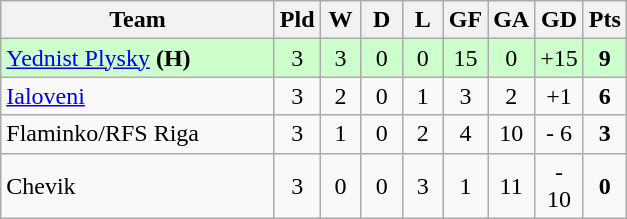<table class="wikitable" style="text-align:center;">
<tr>
<th width=175>Team</th>
<th width=20 abbr="Played">Pld</th>
<th width=20 abbr="Won">W</th>
<th width=20 abbr="Drawn">D</th>
<th width=20 abbr="Lost">L</th>
<th width=20 abbr="Goals for">GF</th>
<th width=20 abbr="Goals against">GA</th>
<th width=20 abbr="Goal difference">GD</th>
<th width=20 abbr="Points">Pts</th>
</tr>
<tr bgcolor="#ccffcc">
<td align=left> <a href='#'>Yednist Plysky</a> <strong>(H)</strong></td>
<td>3</td>
<td>3</td>
<td>0</td>
<td>0</td>
<td>15</td>
<td>0</td>
<td>+15</td>
<td><strong>9</strong></td>
</tr>
<tr>
<td align=left> <a href='#'>Ialoveni</a></td>
<td>3</td>
<td>2</td>
<td>0</td>
<td>1</td>
<td>3</td>
<td>2</td>
<td>+1</td>
<td><strong>6</strong></td>
</tr>
<tr>
<td align=left> Flaminko/RFS Riga</td>
<td>3</td>
<td>1</td>
<td>0</td>
<td>2</td>
<td>4</td>
<td>10</td>
<td>- 6</td>
<td><strong>3</strong></td>
</tr>
<tr>
<td align=left> Chevik</td>
<td>3</td>
<td>0</td>
<td>0</td>
<td>3</td>
<td>1</td>
<td>11</td>
<td>- 10</td>
<td><strong>0</strong></td>
</tr>
</table>
